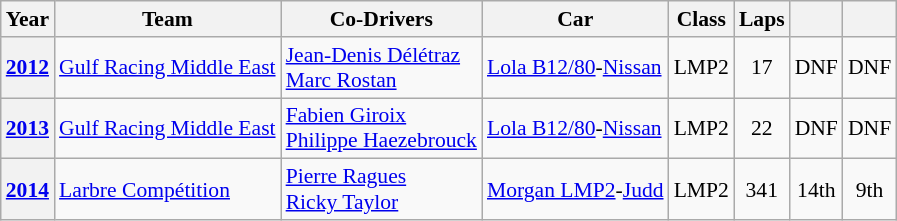<table class="wikitable" style="text-align:center; font-size:90%">
<tr>
<th>Year</th>
<th>Team</th>
<th>Co-Drivers</th>
<th>Car</th>
<th>Class</th>
<th>Laps</th>
<th></th>
<th></th>
</tr>
<tr>
<th><a href='#'>2012</a></th>
<td align="left"> <a href='#'>Gulf Racing Middle East</a></td>
<td align="left"> <a href='#'>Jean-Denis Délétraz</a><br> <a href='#'>Marc Rostan</a></td>
<td align="left"><a href='#'>Lola B12/80</a>-<a href='#'>Nissan</a></td>
<td>LMP2</td>
<td>17</td>
<td>DNF</td>
<td>DNF</td>
</tr>
<tr>
<th><a href='#'>2013</a></th>
<td align="left"> <a href='#'>Gulf Racing Middle East</a></td>
<td align="left"> <a href='#'>Fabien Giroix</a><br> <a href='#'>Philippe Haezebrouck</a></td>
<td align="left"><a href='#'>Lola B12/80</a>-<a href='#'>Nissan</a></td>
<td>LMP2</td>
<td>22</td>
<td>DNF</td>
<td>DNF</td>
</tr>
<tr>
<th><a href='#'>2014</a></th>
<td align="left"> <a href='#'>Larbre Compétition</a></td>
<td align="left"> <a href='#'>Pierre Ragues</a><br> <a href='#'>Ricky Taylor</a></td>
<td align="left"><a href='#'>Morgan LMP2</a>-<a href='#'>Judd</a></td>
<td>LMP2</td>
<td>341</td>
<td>14th</td>
<td>9th</td>
</tr>
</table>
